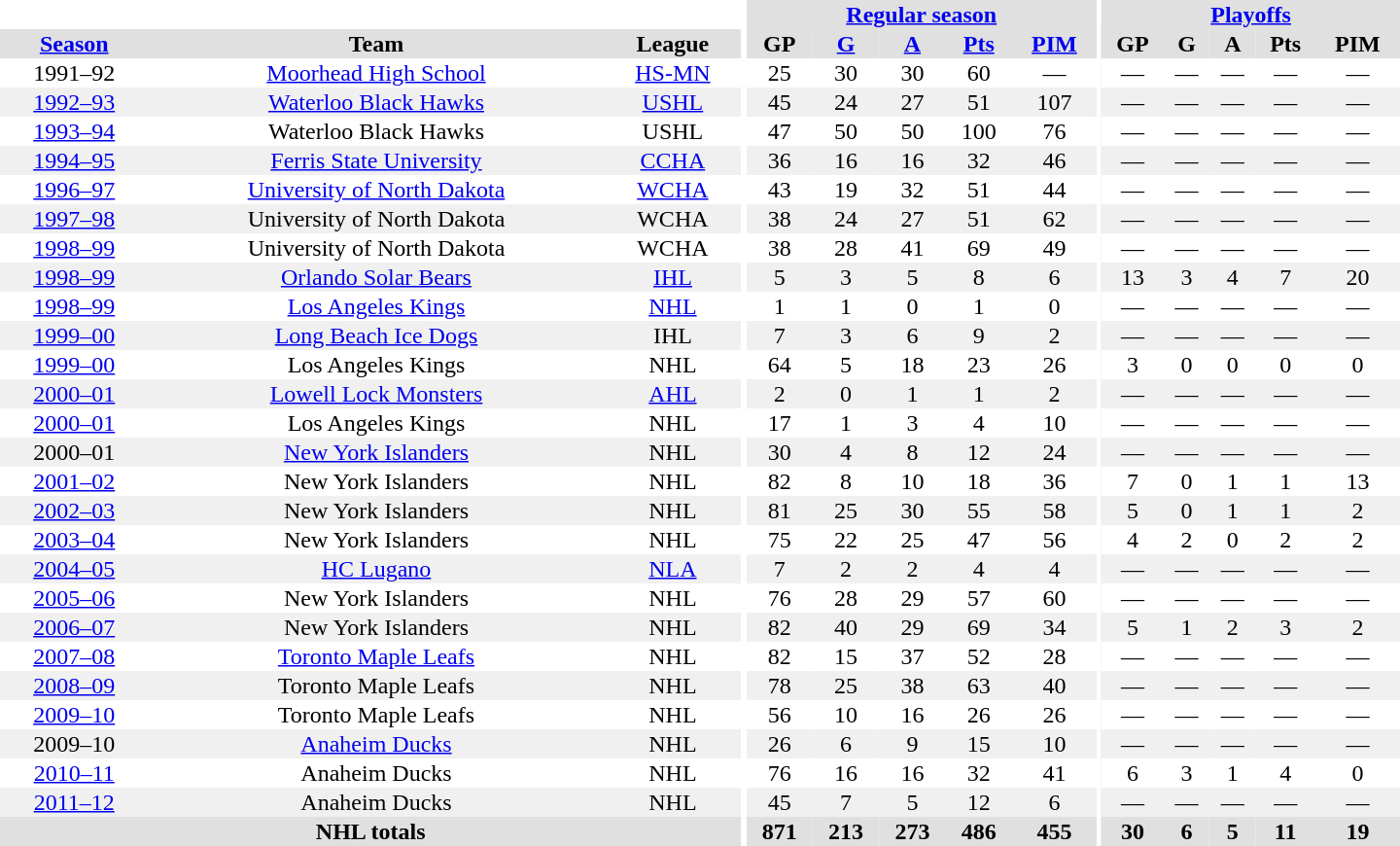<table border="0" cellpadding="1" cellspacing="0" style="text-align:center; width:60em">
<tr bgcolor="#e0e0e0">
<th colspan="3" bgcolor="#ffffff"></th>
<th rowspan="100" bgcolor="#ffffff"></th>
<th colspan="5"><a href='#'>Regular season</a></th>
<th rowspan="100" bgcolor="#ffffff"></th>
<th colspan="5"><a href='#'>Playoffs</a></th>
</tr>
<tr bgcolor="#e0e0e0">
<th><a href='#'>Season</a></th>
<th>Team</th>
<th>League</th>
<th>GP</th>
<th><a href='#'>G</a></th>
<th><a href='#'>A</a></th>
<th><a href='#'>Pts</a></th>
<th><a href='#'>PIM</a></th>
<th>GP</th>
<th>G</th>
<th>A</th>
<th>Pts</th>
<th>PIM</th>
</tr>
<tr>
<td>1991–92</td>
<td><a href='#'>Moorhead High School</a></td>
<td><a href='#'>HS-MN</a></td>
<td>25</td>
<td>30</td>
<td>30</td>
<td>60</td>
<td>—</td>
<td>—</td>
<td>—</td>
<td>—</td>
<td>—</td>
<td>—</td>
</tr>
<tr bgcolor="#f0f0f0">
<td><a href='#'>1992–93</a></td>
<td><a href='#'>Waterloo Black Hawks</a></td>
<td><a href='#'>USHL</a></td>
<td>45</td>
<td>24</td>
<td>27</td>
<td>51</td>
<td>107</td>
<td>—</td>
<td>—</td>
<td>—</td>
<td>—</td>
<td>—</td>
</tr>
<tr>
<td><a href='#'>1993–94</a></td>
<td>Waterloo Black Hawks</td>
<td>USHL</td>
<td>47</td>
<td>50</td>
<td>50</td>
<td>100</td>
<td>76</td>
<td>—</td>
<td>—</td>
<td>—</td>
<td>—</td>
<td>—</td>
</tr>
<tr bgcolor="#f0f0f0">
<td><a href='#'>1994–95</a></td>
<td><a href='#'>Ferris State University</a></td>
<td><a href='#'>CCHA</a></td>
<td>36</td>
<td>16</td>
<td>16</td>
<td>32</td>
<td>46</td>
<td>—</td>
<td>—</td>
<td>—</td>
<td>—</td>
<td>—</td>
</tr>
<tr>
<td><a href='#'>1996–97</a></td>
<td><a href='#'>University of North Dakota</a></td>
<td><a href='#'>WCHA</a></td>
<td>43</td>
<td>19</td>
<td>32</td>
<td>51</td>
<td>44</td>
<td>—</td>
<td>—</td>
<td>—</td>
<td>—</td>
<td>—</td>
</tr>
<tr bgcolor="#f0f0f0">
<td><a href='#'>1997–98</a></td>
<td>University of North Dakota</td>
<td>WCHA</td>
<td>38</td>
<td>24</td>
<td>27</td>
<td>51</td>
<td>62</td>
<td>—</td>
<td>—</td>
<td>—</td>
<td>—</td>
<td>—</td>
</tr>
<tr>
<td><a href='#'>1998–99</a></td>
<td>University of North Dakota</td>
<td>WCHA</td>
<td>38</td>
<td>28</td>
<td>41</td>
<td>69</td>
<td>49</td>
<td>—</td>
<td>—</td>
<td>—</td>
<td>—</td>
<td>—</td>
</tr>
<tr bgcolor="#f0f0f0">
<td><a href='#'>1998–99</a></td>
<td><a href='#'>Orlando Solar Bears</a></td>
<td><a href='#'>IHL</a></td>
<td>5</td>
<td>3</td>
<td>5</td>
<td>8</td>
<td>6</td>
<td>13</td>
<td>3</td>
<td>4</td>
<td>7</td>
<td>20</td>
</tr>
<tr>
<td><a href='#'>1998–99</a></td>
<td><a href='#'>Los Angeles Kings</a></td>
<td><a href='#'>NHL</a></td>
<td>1</td>
<td>1</td>
<td>0</td>
<td>1</td>
<td>0</td>
<td>—</td>
<td>—</td>
<td>—</td>
<td>—</td>
<td>—</td>
</tr>
<tr bgcolor="#f0f0f0">
<td><a href='#'>1999–00</a></td>
<td><a href='#'>Long Beach Ice Dogs</a></td>
<td>IHL</td>
<td>7</td>
<td>3</td>
<td>6</td>
<td>9</td>
<td>2</td>
<td>—</td>
<td>—</td>
<td>—</td>
<td>—</td>
<td>—</td>
</tr>
<tr>
<td><a href='#'>1999–00</a></td>
<td>Los Angeles Kings</td>
<td>NHL</td>
<td>64</td>
<td>5</td>
<td>18</td>
<td>23</td>
<td>26</td>
<td>3</td>
<td>0</td>
<td>0</td>
<td>0</td>
<td>0</td>
</tr>
<tr bgcolor="#f0f0f0">
<td><a href='#'>2000–01</a></td>
<td><a href='#'>Lowell Lock Monsters</a></td>
<td><a href='#'>AHL</a></td>
<td>2</td>
<td>0</td>
<td>1</td>
<td>1</td>
<td>2</td>
<td>—</td>
<td>—</td>
<td>—</td>
<td>—</td>
<td>—</td>
</tr>
<tr>
<td><a href='#'>2000–01</a></td>
<td>Los Angeles Kings</td>
<td>NHL</td>
<td>17</td>
<td>1</td>
<td>3</td>
<td>4</td>
<td>10</td>
<td>—</td>
<td>—</td>
<td>—</td>
<td>—</td>
<td>—</td>
</tr>
<tr bgcolor="#f0f0f0">
<td>2000–01</td>
<td><a href='#'>New York Islanders</a></td>
<td>NHL</td>
<td>30</td>
<td>4</td>
<td>8</td>
<td>12</td>
<td>24</td>
<td>—</td>
<td>—</td>
<td>—</td>
<td>—</td>
<td>—</td>
</tr>
<tr>
<td><a href='#'>2001–02</a></td>
<td>New York Islanders</td>
<td>NHL</td>
<td>82</td>
<td>8</td>
<td>10</td>
<td>18</td>
<td>36</td>
<td>7</td>
<td>0</td>
<td>1</td>
<td>1</td>
<td>13</td>
</tr>
<tr bgcolor="#f0f0f0">
<td><a href='#'>2002–03</a></td>
<td>New York Islanders</td>
<td>NHL</td>
<td>81</td>
<td>25</td>
<td>30</td>
<td>55</td>
<td>58</td>
<td>5</td>
<td>0</td>
<td>1</td>
<td>1</td>
<td>2</td>
</tr>
<tr>
<td><a href='#'>2003–04</a></td>
<td>New York Islanders</td>
<td>NHL</td>
<td>75</td>
<td>22</td>
<td>25</td>
<td>47</td>
<td>56</td>
<td>4</td>
<td>2</td>
<td>0</td>
<td>2</td>
<td>2</td>
</tr>
<tr bgcolor="#f0f0f0">
<td><a href='#'>2004–05</a></td>
<td><a href='#'>HC Lugano</a></td>
<td><a href='#'>NLA</a></td>
<td>7</td>
<td>2</td>
<td>2</td>
<td>4</td>
<td>4</td>
<td>—</td>
<td>—</td>
<td>—</td>
<td>—</td>
<td>—</td>
</tr>
<tr>
<td><a href='#'>2005–06</a></td>
<td>New York Islanders</td>
<td>NHL</td>
<td>76</td>
<td>28</td>
<td>29</td>
<td>57</td>
<td>60</td>
<td>—</td>
<td>—</td>
<td>—</td>
<td>—</td>
<td>—</td>
</tr>
<tr bgcolor="#f0f0f0">
<td><a href='#'>2006–07</a></td>
<td>New York Islanders</td>
<td>NHL</td>
<td>82</td>
<td>40</td>
<td>29</td>
<td>69</td>
<td>34</td>
<td>5</td>
<td>1</td>
<td>2</td>
<td>3</td>
<td>2</td>
</tr>
<tr>
<td><a href='#'>2007–08</a></td>
<td><a href='#'>Toronto Maple Leafs</a></td>
<td>NHL</td>
<td>82</td>
<td>15</td>
<td>37</td>
<td>52</td>
<td>28</td>
<td>—</td>
<td>—</td>
<td>—</td>
<td>—</td>
<td>—</td>
</tr>
<tr bgcolor="#f0f0f0">
<td><a href='#'>2008–09</a></td>
<td>Toronto Maple Leafs</td>
<td>NHL</td>
<td>78</td>
<td>25</td>
<td>38</td>
<td>63</td>
<td>40</td>
<td>—</td>
<td>—</td>
<td>—</td>
<td>—</td>
<td>—</td>
</tr>
<tr>
<td><a href='#'>2009–10</a></td>
<td>Toronto Maple Leafs</td>
<td>NHL</td>
<td>56</td>
<td>10</td>
<td>16</td>
<td>26</td>
<td>26</td>
<td>—</td>
<td>—</td>
<td>—</td>
<td>—</td>
<td>—</td>
</tr>
<tr bgcolor="#f0f0f0">
<td>2009–10</td>
<td><a href='#'>Anaheim Ducks</a></td>
<td>NHL</td>
<td>26</td>
<td>6</td>
<td>9</td>
<td>15</td>
<td>10</td>
<td>—</td>
<td>—</td>
<td>—</td>
<td>—</td>
<td>—</td>
</tr>
<tr>
<td><a href='#'>2010–11</a></td>
<td>Anaheim Ducks</td>
<td>NHL</td>
<td>76</td>
<td>16</td>
<td>16</td>
<td>32</td>
<td>41</td>
<td>6</td>
<td>3</td>
<td>1</td>
<td>4</td>
<td>0</td>
</tr>
<tr bgcolor="#f0f0f0">
<td><a href='#'>2011–12</a></td>
<td>Anaheim Ducks</td>
<td>NHL</td>
<td>45</td>
<td>7</td>
<td>5</td>
<td>12</td>
<td>6</td>
<td>—</td>
<td>—</td>
<td>—</td>
<td>—</td>
<td>—</td>
</tr>
<tr bgcolor="#e0e0e0">
<th colspan="3">NHL totals</th>
<th>871</th>
<th>213</th>
<th>273</th>
<th>486</th>
<th>455</th>
<th>30</th>
<th>6</th>
<th>5</th>
<th>11</th>
<th>19</th>
</tr>
</table>
